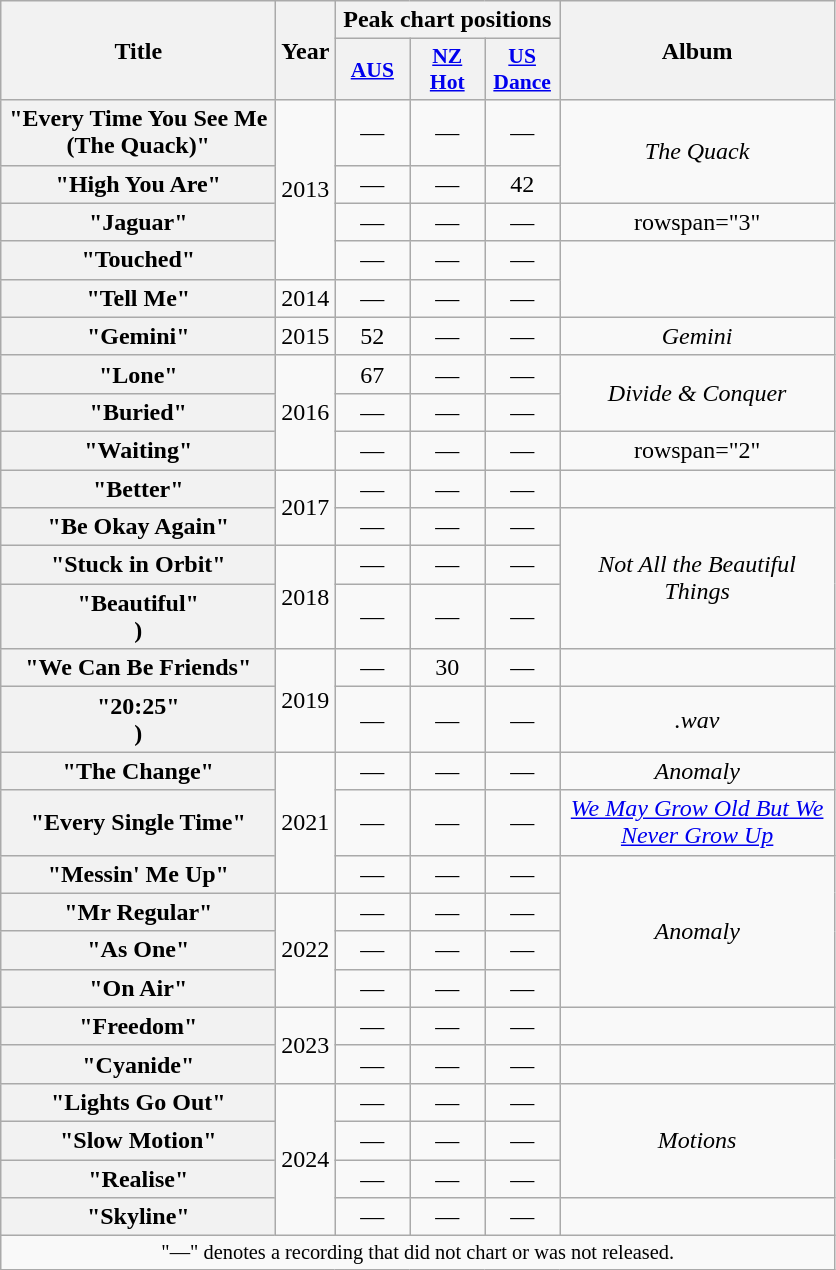<table class="wikitable plainrowheaders" style="text-align:center;">
<tr>
<th scope="col" rowspan="2" style="width:11em;">Title</th>
<th scope="col" rowspan="2" style="width:1em;">Year</th>
<th scope="col" colspan="3">Peak chart positions</th>
<th scope="col" rowspan="2" style="width:11em;">Album</th>
</tr>
<tr>
<th scope="col" style="width:3em;font-size:90%;"><a href='#'>AUS</a><br></th>
<th scope="col" style="width:3em;font-size:90%;"><a href='#'>NZ<br>Hot</a><br></th>
<th scope="col" style="width:3em;font-size:90%;"><a href='#'>US<br>Dance</a><br></th>
</tr>
<tr>
<th scope="row">"Every Time You See Me (The Quack)"</th>
<td rowspan="4">2013</td>
<td>—</td>
<td>—</td>
<td>—</td>
<td rowspan="2"><em>The Quack</em></td>
</tr>
<tr>
<th scope="row">"High You Are"</th>
<td>—</td>
<td>—</td>
<td>42</td>
</tr>
<tr>
<th scope="row">"Jaguar"</th>
<td>—</td>
<td>—</td>
<td>—</td>
<td>rowspan="3" </td>
</tr>
<tr>
<th scope="row">"Touched"</th>
<td>—</td>
<td>—</td>
<td>—</td>
</tr>
<tr>
<th scope="row">"Tell Me" <br></th>
<td>2014</td>
<td>—</td>
<td>—</td>
<td>—</td>
</tr>
<tr>
<th scope="row">"Gemini" <br></th>
<td>2015</td>
<td>52</td>
<td>—</td>
<td>—</td>
<td><em>Gemini</em></td>
</tr>
<tr>
<th scope="row">"Lone" <br></th>
<td rowspan="3">2016</td>
<td>67</td>
<td>—</td>
<td>—</td>
<td rowspan="2"><em>Divide & Conquer</em></td>
</tr>
<tr>
<th scope="row">"Buried" <br></th>
<td>—</td>
<td>—</td>
<td>—</td>
</tr>
<tr>
<th scope="row">"Waiting" <br></th>
<td>—</td>
<td>—</td>
<td>—</td>
<td>rowspan="2" </td>
</tr>
<tr>
<th scope="row">"Better" <br></th>
<td rowspan="2">2017</td>
<td>—</td>
<td>—</td>
<td>—</td>
</tr>
<tr>
<th scope="row">"Be Okay Again" <br></th>
<td>—</td>
<td>—</td>
<td>—</td>
<td rowspan="3"><em>Not All the Beautiful Things</em></td>
</tr>
<tr>
<th scope="row">"Stuck in Orbit"<br></th>
<td rowspan="2">2018</td>
<td>—</td>
<td>—</td>
<td>—</td>
</tr>
<tr>
<th scope="row">"Beautiful" <br>)</th>
<td>—</td>
<td>—</td>
<td>—</td>
</tr>
<tr>
<th scope="row">"We Can Be Friends"<br></th>
<td rowspan="2">2019</td>
<td>—</td>
<td>30</td>
<td>—</td>
<td></td>
</tr>
<tr>
<th scope="row">"20:25" <br>)</th>
<td>—</td>
<td>—</td>
<td>—</td>
<td><em>.wav</em></td>
</tr>
<tr>
<th scope="row">"The Change" <br></th>
<td rowspan="3">2021</td>
<td>—</td>
<td>—</td>
<td>—</td>
<td><em>Anomaly</em></td>
</tr>
<tr>
<th scope="row">"Every Single Time" <br></th>
<td>—</td>
<td>—</td>
<td>—</td>
<td><em><a href='#'>We May Grow Old But We Never Grow Up</a></em></td>
</tr>
<tr>
<th scope="row">"Messin' Me Up" <br></th>
<td>—</td>
<td>—</td>
<td>—</td>
<td rowspan="4"><em>Anomaly</em></td>
</tr>
<tr>
<th scope="row">"Mr Regular" <br></th>
<td rowspan="3">2022</td>
<td>—</td>
<td>—</td>
<td>—</td>
</tr>
<tr>
<th scope="row">"As One" <br></th>
<td>—</td>
<td>—</td>
<td>—</td>
</tr>
<tr>
<th scope="row">"On Air" <br></th>
<td>—</td>
<td>—</td>
<td>—</td>
</tr>
<tr>
<th scope="row">"Freedom" <br></th>
<td rowspan="2">2023</td>
<td>—</td>
<td>—</td>
<td>—</td>
<td></td>
</tr>
<tr>
<th scope="row">"Cyanide" <br></th>
<td>—</td>
<td>—</td>
<td>—</td>
<td></td>
</tr>
<tr>
<th scope="row">"Lights Go Out" <br></th>
<td rowspan="4">2024</td>
<td>—</td>
<td>—</td>
<td>—</td>
<td rowspan="3"><em>Motions</em></td>
</tr>
<tr>
<th scope="row">"Slow Motion" <br></th>
<td>—</td>
<td>—</td>
<td>—</td>
</tr>
<tr>
<th scope="row">"Realise" <br></th>
<td>—</td>
<td>—</td>
<td>—</td>
</tr>
<tr>
<th scope="row">"Skyline" <br></th>
<td>—</td>
<td>—</td>
<td>—</td>
<td></td>
</tr>
<tr>
<td colspan="6" style="font-size:85%">"—" denotes a recording that did not chart or was not released.</td>
</tr>
</table>
